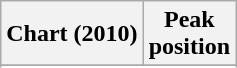<table class="wikitable plainrowheaders sortable" style="text-align:center;" border="1">
<tr>
<th scope="col">Chart (2010)</th>
<th scope="col">Peak<br>position</th>
</tr>
<tr>
</tr>
<tr>
</tr>
</table>
